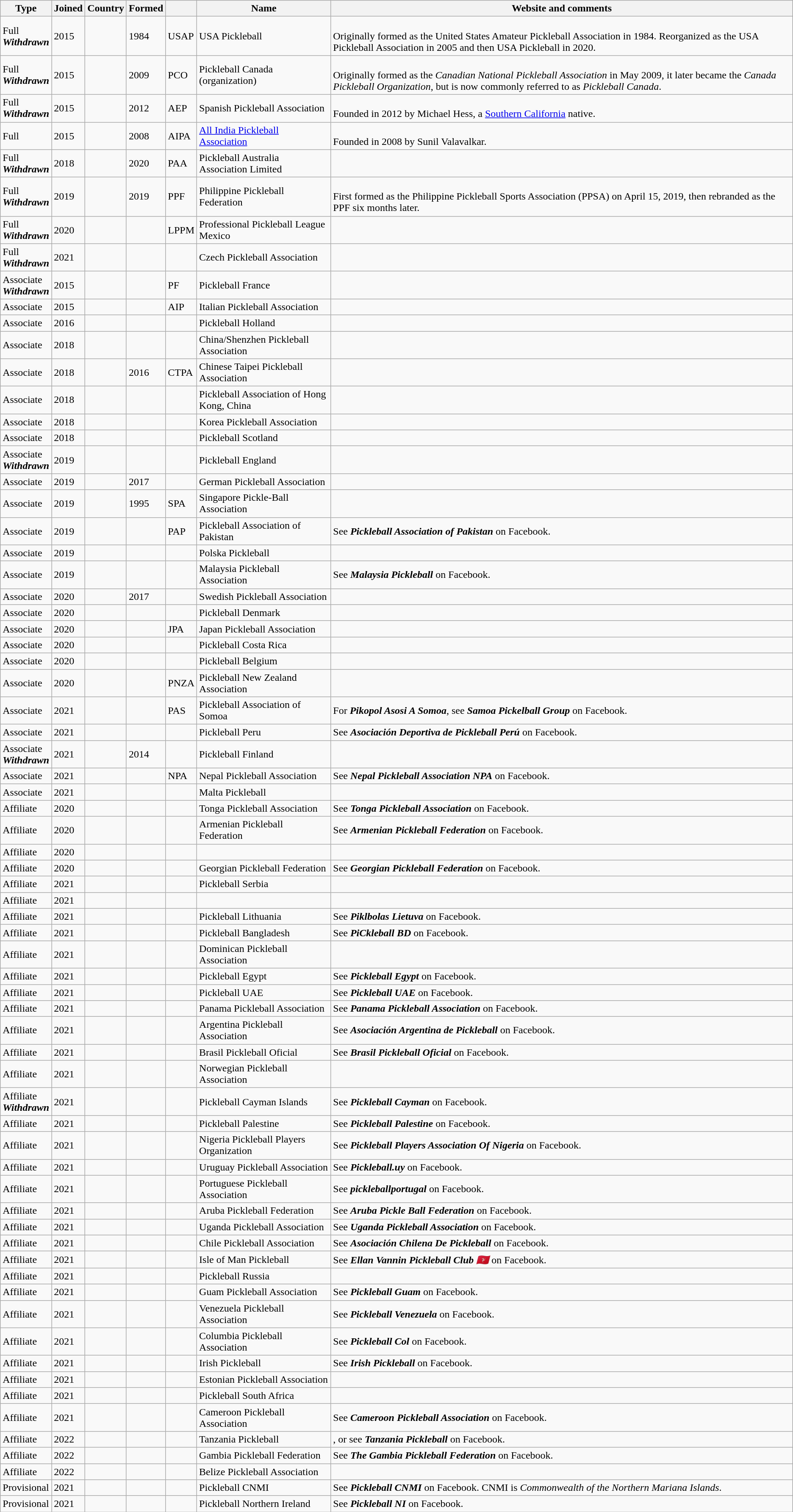<table class="wikitable sortable">
<tr>
<th>Type</th>
<th>Joined</th>
<th>Country</th>
<th>Formed</th>
<th></th>
<th>Name</th>
<th>Website and comments</th>
</tr>
<tr>
<td>Full<br><strong><em>Withdrawn</em></strong></td>
<td>2015</td>
<td></td>
<td>1984</td>
<td>USAP</td>
<td>USA Pickleball</td>
<td><br>Originally formed as the United States Amateur Pickleball Association in 1984. Reorganized as the USA Pickleball Association in 2005 and then USA Pickleball in 2020.</td>
</tr>
<tr>
<td>Full<br><strong><em>Withdrawn</em></strong></td>
<td>2015</td>
<td></td>
<td>2009</td>
<td>PCO</td>
<td>Pickleball Canada (organization)</td>
<td><br>Originally formed as the <em>Canadian National Pickleball Association</em> in May 2009, it later became the <em>Canada Pickleball Organization</em>, but is now commonly referred to as <em>Pickleball Canada</em>.</td>
</tr>
<tr>
<td>Full<br><strong><em>Withdrawn</em></strong></td>
<td>2015</td>
<td></td>
<td>2012</td>
<td>AEP</td>
<td>Spanish Pickleball Association</td>
<td><br>Founded in 2012 by Michael Hess, a <a href='#'>Southern California</a> native.</td>
</tr>
<tr>
<td>Full</td>
<td>2015</td>
<td></td>
<td>2008</td>
<td>AIPA</td>
<td><a href='#'>All India Pickleball Association</a></td>
<td><br>Founded in 2008 by Sunil Valavalkar.</td>
</tr>
<tr>
<td>Full<br><strong><em>Withdrawn</em></strong></td>
<td>2018</td>
<td></td>
<td>2020</td>
<td>PAA</td>
<td>Pickleball Australia Association Limited</td>
<td></td>
</tr>
<tr>
<td>Full<br><strong><em>Withdrawn</em></strong></td>
<td>2019</td>
<td></td>
<td>2019</td>
<td>PPF</td>
<td>Philippine Pickleball Federation</td>
<td><br>First formed as the Philippine Pickleball Sports Association (PPSA) on April 15, 2019, then rebranded as the PPF six months later.</td>
</tr>
<tr>
<td>Full<br><strong><em>Withdrawn</em></strong></td>
<td>2020</td>
<td></td>
<td></td>
<td>LPPM</td>
<td>Professional Pickleball League Mexico</td>
<td></td>
</tr>
<tr>
<td>Full<br><strong><em>Withdrawn</em></strong></td>
<td>2021</td>
<td></td>
<td></td>
<td></td>
<td>Czech Pickleball Association</td>
<td></td>
</tr>
<tr>
<td>Associate<br><strong><em>Withdrawn</em></strong></td>
<td>2015</td>
<td></td>
<td></td>
<td>PF</td>
<td>Pickleball France</td>
<td></td>
</tr>
<tr>
<td>Associate</td>
<td>2015</td>
<td></td>
<td></td>
<td>AIP</td>
<td>Italian Pickleball Association</td>
<td></td>
</tr>
<tr>
<td>Associate</td>
<td>2016</td>
<td></td>
<td></td>
<td></td>
<td>Pickleball Holland</td>
<td></td>
</tr>
<tr>
<td>Associate</td>
<td>2018</td>
<td></td>
<td></td>
<td></td>
<td>China/Shenzhen Pickleball Association</td>
<td></td>
</tr>
<tr>
<td>Associate</td>
<td>2018</td>
<td></td>
<td>2016</td>
<td>CTPA</td>
<td>Chinese Taipei Pickleball Association</td>
<td></td>
</tr>
<tr>
<td>Associate</td>
<td>2018</td>
<td></td>
<td></td>
<td></td>
<td>Pickleball Association of Hong Kong, China</td>
<td></td>
</tr>
<tr>
<td>Associate</td>
<td>2018</td>
<td></td>
<td></td>
<td></td>
<td>Korea Pickleball Association</td>
<td></td>
</tr>
<tr>
<td>Associate</td>
<td>2018</td>
<td></td>
<td></td>
<td></td>
<td>Pickleball Scotland</td>
<td></td>
</tr>
<tr>
<td>Associate<br><strong><em>Withdrawn</em></strong></td>
<td>2019</td>
<td></td>
<td></td>
<td></td>
<td>Pickleball England</td>
<td></td>
</tr>
<tr>
<td>Associate</td>
<td>2019</td>
<td></td>
<td>2017</td>
<td></td>
<td>German Pickleball Association</td>
<td></td>
</tr>
<tr>
<td>Associate</td>
<td>2019</td>
<td></td>
<td>1995</td>
<td>SPA</td>
<td>Singapore Pickle-Ball Association</td>
<td></td>
</tr>
<tr>
<td>Associate</td>
<td>2019</td>
<td></td>
<td></td>
<td>PAP</td>
<td>Pickleball Association of Pakistan</td>
<td>See <strong><em>Pickleball Association of Pakistan</em></strong> on Facebook.</td>
</tr>
<tr>
<td>Associate</td>
<td>2019</td>
<td></td>
<td></td>
<td></td>
<td>Polska Pickleball</td>
<td></td>
</tr>
<tr>
<td>Associate</td>
<td>2019</td>
<td></td>
<td></td>
<td></td>
<td>Malaysia Pickleball Association</td>
<td>See <strong><em>Malaysia Pickleball</em></strong> on Facebook.</td>
</tr>
<tr>
<td>Associate</td>
<td>2020</td>
<td></td>
<td>2017</td>
<td></td>
<td>Swedish Pickleball Association</td>
<td></td>
</tr>
<tr>
<td>Associate</td>
<td>2020</td>
<td></td>
<td></td>
<td></td>
<td>Pickleball Denmark</td>
<td></td>
</tr>
<tr>
<td>Associate</td>
<td>2020</td>
<td></td>
<td></td>
<td>JPA</td>
<td>Japan Pickleball Association</td>
<td></td>
</tr>
<tr>
<td>Associate</td>
<td>2020</td>
<td></td>
<td></td>
<td></td>
<td>Pickleball Costa Rica</td>
<td></td>
</tr>
<tr>
<td>Associate</td>
<td>2020</td>
<td></td>
<td></td>
<td></td>
<td>Pickleball Belgium</td>
<td></td>
</tr>
<tr>
<td>Associate</td>
<td>2020</td>
<td></td>
<td></td>
<td>PNZA</td>
<td>Pickleball New Zealand Association</td>
<td></td>
</tr>
<tr>
<td>Associate</td>
<td>2021</td>
<td></td>
<td></td>
<td>PAS</td>
<td>Pickleball Association of Somoa</td>
<td>For <strong><em>Pikopol Asosi A Somoa</em></strong>, see <strong><em>Samoa Pickelball Group</em></strong>  on Facebook.</td>
</tr>
<tr>
<td>Associate</td>
<td>2021</td>
<td></td>
<td></td>
<td></td>
<td>Pickleball Peru</td>
<td>See <strong><em>Asociación Deportiva de Pickleball Perú</em></strong> on Facebook.</td>
</tr>
<tr>
<td>Associate<br><strong><em>Withdrawn</em></strong></td>
<td>2021</td>
<td></td>
<td>2014</td>
<td></td>
<td>Pickleball Finland</td>
<td></td>
</tr>
<tr>
<td>Associate</td>
<td>2021</td>
<td></td>
<td></td>
<td>NPA</td>
<td>Nepal Pickleball Association</td>
<td>See <strong><em>Nepal Pickleball Association NPA</em></strong> on Facebook.</td>
</tr>
<tr>
<td>Associate</td>
<td>2021</td>
<td></td>
<td></td>
<td></td>
<td>Malta Pickleball</td>
<td></td>
</tr>
<tr>
<td>Affiliate</td>
<td>2020</td>
<td></td>
<td></td>
<td></td>
<td>Tonga Pickleball Association</td>
<td>See <strong><em>Tonga Pickleball Association</em></strong> on Facebook.</td>
</tr>
<tr>
<td>Affiliate</td>
<td>2020</td>
<td></td>
<td></td>
<td></td>
<td>Armenian Pickleball Federation</td>
<td>See <strong><em>Armenian Pickleball Federation</em></strong> on Facebook.</td>
</tr>
<tr>
<td>Affiliate</td>
<td>2020</td>
<td></td>
<td></td>
<td></td>
<td></td>
<td></td>
</tr>
<tr>
<td>Affiliate</td>
<td>2020</td>
<td></td>
<td></td>
<td></td>
<td>Georgian Pickleball Federation</td>
<td>See <strong><em>Georgian Pickleball Federation</em></strong> on Facebook.</td>
</tr>
<tr>
<td>Affiliate</td>
<td>2021</td>
<td></td>
<td></td>
<td></td>
<td>Pickleball Serbia</td>
<td></td>
</tr>
<tr>
<td>Affiliate</td>
<td>2021</td>
<td></td>
<td></td>
<td></td>
<td></td>
<td></td>
</tr>
<tr>
<td>Affiliate</td>
<td>2021</td>
<td></td>
<td></td>
<td></td>
<td>Pickleball Lithuania</td>
<td>See <strong><em>Piklbolas Lietuva</em></strong> on Facebook.</td>
</tr>
<tr>
<td>Affiliate</td>
<td>2021</td>
<td></td>
<td></td>
<td></td>
<td>Pickleball Bangladesh</td>
<td>See <strong><em>PiCkleball BD</em></strong> on Facebook.</td>
</tr>
<tr>
<td>Affiliate</td>
<td>2021</td>
<td></td>
<td></td>
<td></td>
<td>Dominican Pickleball Association</td>
<td></td>
</tr>
<tr>
<td>Affiliate</td>
<td>2021</td>
<td></td>
<td></td>
<td></td>
<td>Pickleball Egypt</td>
<td>See <strong><em>Pickleball Egypt</em></strong> on Facebook.</td>
</tr>
<tr>
<td>Affiliate</td>
<td>2021</td>
<td></td>
<td></td>
<td></td>
<td>Pickleball UAE</td>
<td>See <strong><em>Pickleball UAE</em></strong> on Facebook.</td>
</tr>
<tr>
<td>Affiliate</td>
<td>2021</td>
<td></td>
<td></td>
<td></td>
<td>Panama Pickleball Association</td>
<td>See <strong><em>Panama Pickleball Association</em></strong> on Facebook.</td>
</tr>
<tr>
<td>Affiliate</td>
<td>2021</td>
<td></td>
<td></td>
<td></td>
<td>Argentina Pickleball Association</td>
<td>See <strong><em>Asociación Argentina de Pickleball</em></strong> on Facebook.</td>
</tr>
<tr>
<td>Affiliate</td>
<td>2021</td>
<td></td>
<td></td>
<td></td>
<td>Brasil Pickleball Oficial</td>
<td>See <strong><em>Brasil Pickleball Oficial</em></strong> on Facebook.</td>
</tr>
<tr>
<td>Affiliate</td>
<td>2021</td>
<td></td>
<td></td>
<td></td>
<td>Norwegian Pickleball Association</td>
<td></td>
</tr>
<tr>
<td>Affiliate<br><strong><em>Withdrawn</em></strong></td>
<td>2021</td>
<td></td>
<td></td>
<td></td>
<td>Pickleball Cayman Islands</td>
<td>See <strong><em>Pickleball Cayman</em></strong> on Facebook.</td>
</tr>
<tr>
<td>Affiliate</td>
<td>2021</td>
<td></td>
<td></td>
<td></td>
<td>Pickleball Palestine</td>
<td>See <strong><em>Pickleball Palestine</em></strong> on Facebook.</td>
</tr>
<tr>
<td>Affiliate</td>
<td>2021</td>
<td></td>
<td></td>
<td></td>
<td>Nigeria Pickleball Players Organization</td>
<td>See <strong><em>Pickleball Players Association Of Nigeria</em></strong> on Facebook.</td>
</tr>
<tr>
<td>Affiliate</td>
<td>2021</td>
<td></td>
<td></td>
<td></td>
<td>Uruguay Pickleball Association</td>
<td>See <strong><em>Pickleball.uy</em></strong> on Facebook.</td>
</tr>
<tr>
<td>Affiliate</td>
<td>2021</td>
<td></td>
<td></td>
<td></td>
<td>Portuguese Pickleball Association</td>
<td>See <strong><em>pickleballportugal</em></strong> on Facebook.</td>
</tr>
<tr>
<td>Affiliate</td>
<td>2021</td>
<td></td>
<td></td>
<td></td>
<td>Aruba Pickleball Federation</td>
<td>See <strong><em>Aruba Pickle Ball Federation</em></strong> on Facebook.</td>
</tr>
<tr>
<td>Affiliate</td>
<td>2021</td>
<td></td>
<td></td>
<td></td>
<td>Uganda Pickleball Association</td>
<td>See <strong><em>Uganda Pickleball Association</em></strong> on Facebook.</td>
</tr>
<tr>
<td>Affiliate</td>
<td>2021</td>
<td></td>
<td></td>
<td></td>
<td>Chile Pickleball Association</td>
<td>See <strong><em>Asociación Chilena De Pickleball</em></strong> on Facebook.</td>
</tr>
<tr>
<td>Affiliate</td>
<td>2021</td>
<td></td>
<td></td>
<td></td>
<td>Isle of Man Pickleball</td>
<td>See <strong><em>Ellan Vannin Pickleball Club 🇮🇲</em></strong> on Facebook.</td>
</tr>
<tr>
<td>Affiliate</td>
<td>2021</td>
<td></td>
<td></td>
<td></td>
<td>Pickleball Russia</td>
<td></td>
</tr>
<tr>
<td>Affiliate</td>
<td>2021</td>
<td></td>
<td></td>
<td></td>
<td>Guam Pickleball Association</td>
<td>See <strong><em>Pickleball Guam</em></strong> on Facebook.</td>
</tr>
<tr>
<td>Affiliate</td>
<td>2021</td>
<td></td>
<td></td>
<td></td>
<td>Venezuela Pickleball Association</td>
<td>See <strong><em>Pickleball Venezuela</em></strong> on Facebook.</td>
</tr>
<tr>
<td>Affiliate</td>
<td>2021</td>
<td></td>
<td></td>
<td></td>
<td>Columbia Pickleball Association</td>
<td>See <strong><em>Pickleball Col</em></strong> on Facebook.</td>
</tr>
<tr>
<td>Affiliate</td>
<td>2021</td>
<td></td>
<td></td>
<td></td>
<td>Irish Pickleball</td>
<td>See <strong><em>Irish Pickleball</em></strong> on Facebook.</td>
</tr>
<tr>
<td>Affiliate</td>
<td>2021</td>
<td></td>
<td></td>
<td></td>
<td>Estonian Pickleball Association</td>
<td></td>
</tr>
<tr>
<td>Affiliate</td>
<td>2021</td>
<td></td>
<td></td>
<td></td>
<td>Pickleball South Africa</td>
<td></td>
</tr>
<tr>
<td>Affiliate</td>
<td>2021</td>
<td></td>
<td></td>
<td></td>
<td>Cameroon Pickleball Association</td>
<td>See <strong><em>Cameroon Pickleball Association</em></strong> on Facebook.</td>
</tr>
<tr>
<td>Affiliate</td>
<td>2022</td>
<td></td>
<td></td>
<td></td>
<td>Tanzania Pickleball</td>
<td>, or see <strong><em>Tanzania Pickleball</em></strong> on Facebook.</td>
</tr>
<tr>
<td>Affiliate</td>
<td>2022</td>
<td></td>
<td></td>
<td></td>
<td>Gambia Pickleball Federation</td>
<td>See <strong><em>The Gambia Pickleball Federation</em></strong> on Facebook.</td>
</tr>
<tr>
<td>Affiliate</td>
<td>2022</td>
<td></td>
<td></td>
<td></td>
<td>Belize Pickleball Association</td>
<td></td>
</tr>
<tr>
<td>Provisional</td>
<td>2021</td>
<td></td>
<td></td>
<td></td>
<td>Pickleball CNMI</td>
<td>See <strong><em>Pickleball CNMI</em></strong> on Facebook. CNMI is <em>Commonwealth of the Northern Mariana Islands</em>.</td>
</tr>
<tr>
<td>Provisional</td>
<td>2021</td>
<td></td>
<td></td>
<td></td>
<td>Pickleball Northern Ireland</td>
<td>See <strong><em>Pickleball NI</em></strong> on Facebook.</td>
</tr>
</table>
